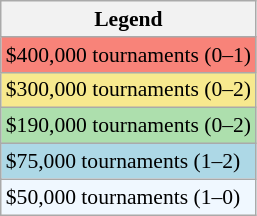<table class=wikitable style="font-size:90%">
<tr>
<th>Legend</th>
</tr>
<tr style="background:#f88379;">
<td>$400,000 tournaments (0–1)</td>
</tr>
<tr style="background:#f7e98e;">
<td>$300,000 tournaments (0–2)</td>
</tr>
<tr style="background:#addfad;">
<td>$190,000 tournaments (0–2)</td>
</tr>
<tr style="background:lightblue;">
<td>$75,000 tournaments (1–2)</td>
</tr>
<tr style="background:#f0f8ff;">
<td>$50,000 tournaments (1–0)</td>
</tr>
</table>
